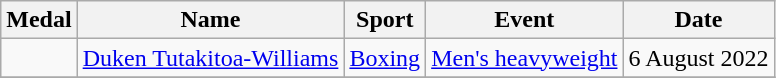<table class="wikitable sortable">
<tr>
<th>Medal</th>
<th>Name</th>
<th>Sport</th>
<th>Event</th>
<th>Date</th>
</tr>
<tr>
<td align=center></td>
<td><a href='#'>Duken Tutakitoa-Williams</a></td>
<td><a href='#'>Boxing</a></td>
<td><a href='#'>Men's heavyweight</a></td>
<td>6 August 2022</td>
</tr>
<tr>
</tr>
</table>
